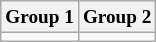<table class="wikitable" style="font-size:80%">
<tr>
<th width=50%>Group 1</th>
<th width=50%>Group 2</th>
</tr>
<tr>
<td valign=top></td>
<td valign=top></td>
</tr>
</table>
